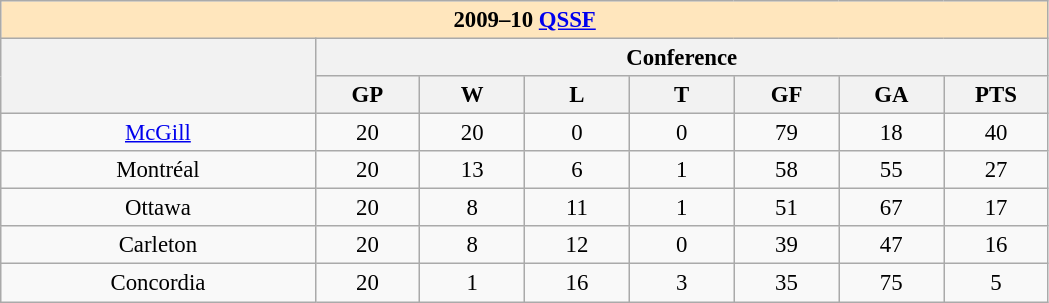<table class=wikitable style="text-align:center; font-size:95%;">
<tr>
<th colspan="15" style="background-color: #FFE6BD;">2009–10 <a href='#'>QSSF</a></th>
</tr>
<tr>
<th rowspan="2" width="15%"></th>
<th colspan="7">Conference</th>
</tr>
<tr>
<th width="5%">GP</th>
<th width="5%">W</th>
<th width="5%">L</th>
<th width="5%">T</th>
<th width="5%">GF</th>
<th width="5%">GA</th>
<th width="5%">PTS</th>
</tr>
<tr align=center>
<td><a href='#'>McGill</a></td>
<td>20</td>
<td>20</td>
<td>0</td>
<td>0</td>
<td>79</td>
<td>18</td>
<td>40</td>
</tr>
<tr align=center>
<td>Montréal</td>
<td>20</td>
<td>13</td>
<td>6</td>
<td>1</td>
<td>58</td>
<td>55</td>
<td>27</td>
</tr>
<tr align=center>
<td>Ottawa</td>
<td>20</td>
<td>8</td>
<td>11</td>
<td>1</td>
<td>51</td>
<td>67</td>
<td>17</td>
</tr>
<tr align=center>
<td>Carleton</td>
<td>20</td>
<td>8</td>
<td>12</td>
<td>0</td>
<td>39</td>
<td>47</td>
<td>16</td>
</tr>
<tr align=center>
<td>Concordia</td>
<td>20</td>
<td>1</td>
<td>16</td>
<td>3</td>
<td>35</td>
<td>75</td>
<td>5</td>
</tr>
</table>
